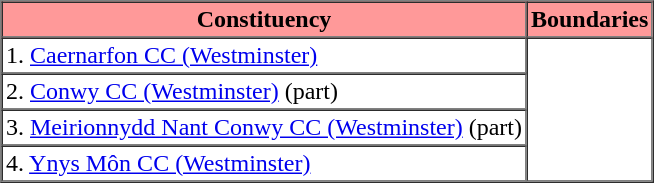<table border=1 cellpadding="2" cellspacing="0">
<tr>
<th bgcolor="#ff9999">Constituency</th>
<th bgcolor="#ff9999">Boundaries</th>
</tr>
<tr>
<td>1. <a href='#'>Caernarfon CC (Westminster)</a></td>
<td rowspan=4></td>
</tr>
<tr>
<td>2. <a href='#'>Conwy CC (Westminster)</a> (part)</td>
</tr>
<tr>
<td>3. <a href='#'>Meirionnydd Nant Conwy CC (Westminster)</a> (part)</td>
</tr>
<tr>
<td>4. <a href='#'>Ynys Môn CC (Westminster)</a></td>
</tr>
</table>
